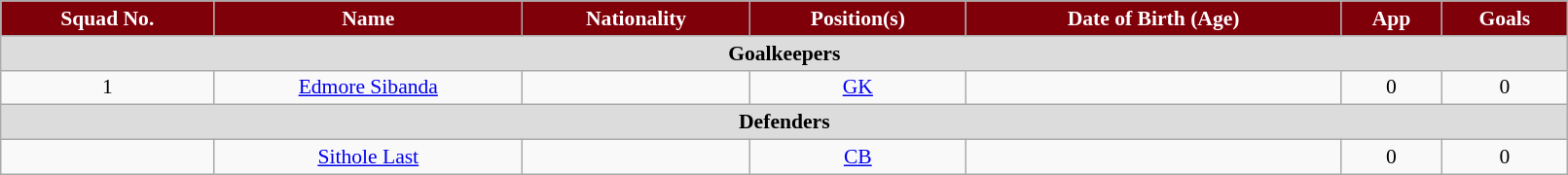<table class="wikitable" style="text-align:center; font-size:90%; width:85%;">
<tr>
<th style="background:#80000a; color:#fff; text-align:center;">Squad No.</th>
<th style="background:#80000a; color:#fff; text-align:center;">Name</th>
<th style="background:#80000a; color:#fff; text-align:center;">Nationality</th>
<th style="background:#80000a; color:#fff; text-align:center;">Position(s)</th>
<th style="background:#80000a; color:#fff; text-align:center;">Date of Birth (Age)</th>
<th style="background:#80000a; color:#fff; text-align:center;">App</th>
<th style="background:#80000a; color:#fff; text-align:center;">Goals</th>
</tr>
<tr>
<th colspan="8" style="background:#dcdcdc; text-align:center;">Goalkeepers</th>
</tr>
<tr>
<td>1</td>
<td><a href='#'>Edmore Sibanda</a></td>
<td></td>
<td><a href='#'>GK</a></td>
<td></td>
<td>0</td>
<td>0</td>
</tr>
<tr>
<th colspan="8" style="background:#dcdcdc; text-align:center;">Defenders</th>
</tr>
<tr>
<td></td>
<td><a href='#'>Sithole Last</a></td>
<td></td>
<td><a href='#'>CB</a></td>
<td></td>
<td>0</td>
<td>0</td>
</tr>
</table>
